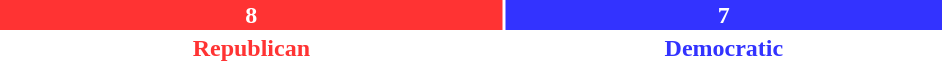<table style="width:50%">
<tr>
<td scope="row" colspan="3" style="text-align:center"></td>
</tr>
<tr>
<td scope="row" style="background:#F33; width:53%; text-align:center; color:white"><strong>8</strong></td>
<td style="background:#33F; width:46%; text-align:center; color:white"><strong>7</strong></td>
</tr>
<tr>
<td scope="row" style="text-align:center; color:#F33"><strong>Republican</strong></td>
<td style="text-align:center; color:#33F"><strong>Democratic</strong></td>
</tr>
</table>
